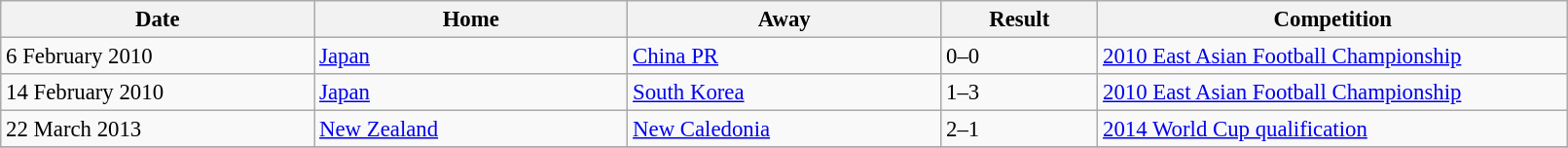<table class="wikitable" style="text-align:center; font-size:95%;width:85%; text-align:left">
<tr>
<th width=20%>Date</th>
<th width=20%>Home</th>
<th width=20%>Away</th>
<th width=10%>Result</th>
<th width=50%>Competition</th>
</tr>
<tr>
<td>6 February 2010</td>
<td> <a href='#'>Japan</a></td>
<td> <a href='#'>China PR</a></td>
<td>0–0</td>
<td><a href='#'>2010 East Asian Football Championship</a></td>
</tr>
<tr>
<td>14 February 2010</td>
<td> <a href='#'>Japan</a></td>
<td> <a href='#'>South Korea</a></td>
<td>1–3</td>
<td><a href='#'>2010 East Asian Football Championship</a></td>
</tr>
<tr>
<td>22 March 2013</td>
<td> <a href='#'>New Zealand</a></td>
<td> <a href='#'>New Caledonia</a></td>
<td>2–1</td>
<td><a href='#'>2014 World Cup qualification</a></td>
</tr>
<tr>
</tr>
</table>
